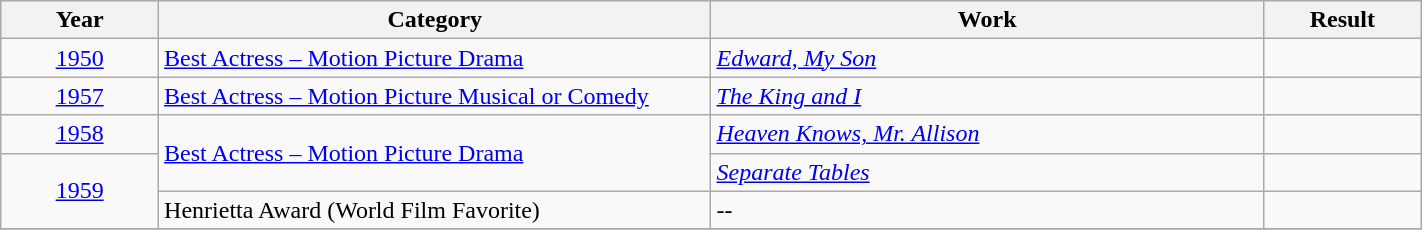<table class="wikitable" width="75%" cellpadding="5">
<tr>
<th width="10%">Year</th>
<th width="35%">Category</th>
<th width="35%">Work</th>
<th width="10%">Result</th>
</tr>
<tr>
<td style="text-align:center;"><a href='#'>1950</a></td>
<td><a href='#'>Best Actress – Motion Picture Drama</a></td>
<td><em><a href='#'>Edward, My Son</a></em></td>
<td></td>
</tr>
<tr>
<td style="text-align:center;"><a href='#'>1957</a></td>
<td><a href='#'>Best Actress – Motion Picture Musical or Comedy</a></td>
<td><em><a href='#'>The King and I</a></em></td>
<td></td>
</tr>
<tr>
<td style="text-align:center;"><a href='#'>1958</a></td>
<td rowspan="2"><a href='#'>Best Actress – Motion Picture Drama</a></td>
<td><em><a href='#'>Heaven Knows, Mr. Allison</a></em></td>
<td></td>
</tr>
<tr>
<td style="text-align:center;" rowspan="2"><a href='#'>1959</a></td>
<td><em><a href='#'>Separate Tables</a></em></td>
<td></td>
</tr>
<tr>
<td>Henrietta Award (World Film Favorite)</td>
<td>--</td>
<td></td>
</tr>
<tr>
</tr>
</table>
